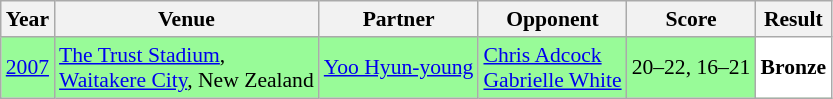<table class="sortable wikitable" style="font-size: 90%;">
<tr>
<th>Year</th>
<th>Venue</th>
<th>Partner</th>
<th>Opponent</th>
<th>Score</th>
<th>Result</th>
</tr>
<tr style="background:#98FB98">
<td align="center"><a href='#'>2007</a></td>
<td align="left"><a href='#'>The Trust Stadium</a>,<br><a href='#'>Waitakere City</a>, New Zealand</td>
<td align="left"> <a href='#'>Yoo Hyun-young</a></td>
<td align="left"> <a href='#'>Chris Adcock</a> <br>  <a href='#'>Gabrielle White</a></td>
<td align="left">20–22, 16–21</td>
<td style="text-align:left; background:white"> <strong>Bronze</strong></td>
</tr>
</table>
